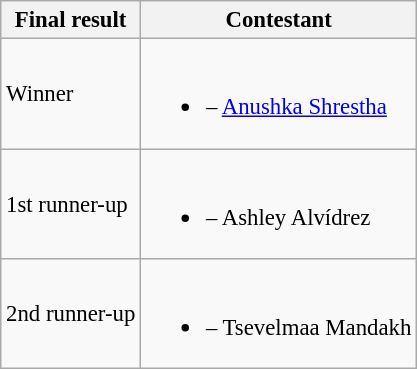<table class="wikitable sortable" style="font-size:95%;">
<tr>
<th>Final result</th>
<th>Contestant</th>
</tr>
<tr>
<td>Winner</td>
<td><br><ul><li> – <a href='#'>Anushka Shrestha</a></li></ul></td>
</tr>
<tr>
<td>1st runner-up</td>
<td><br><ul><li> – Ashley Alvídrez</li></ul></td>
</tr>
<tr>
<td>2nd runner-up</td>
<td><br><ul><li> – Tsevelmaa Mandakh</li></ul></td>
</tr>
</table>
